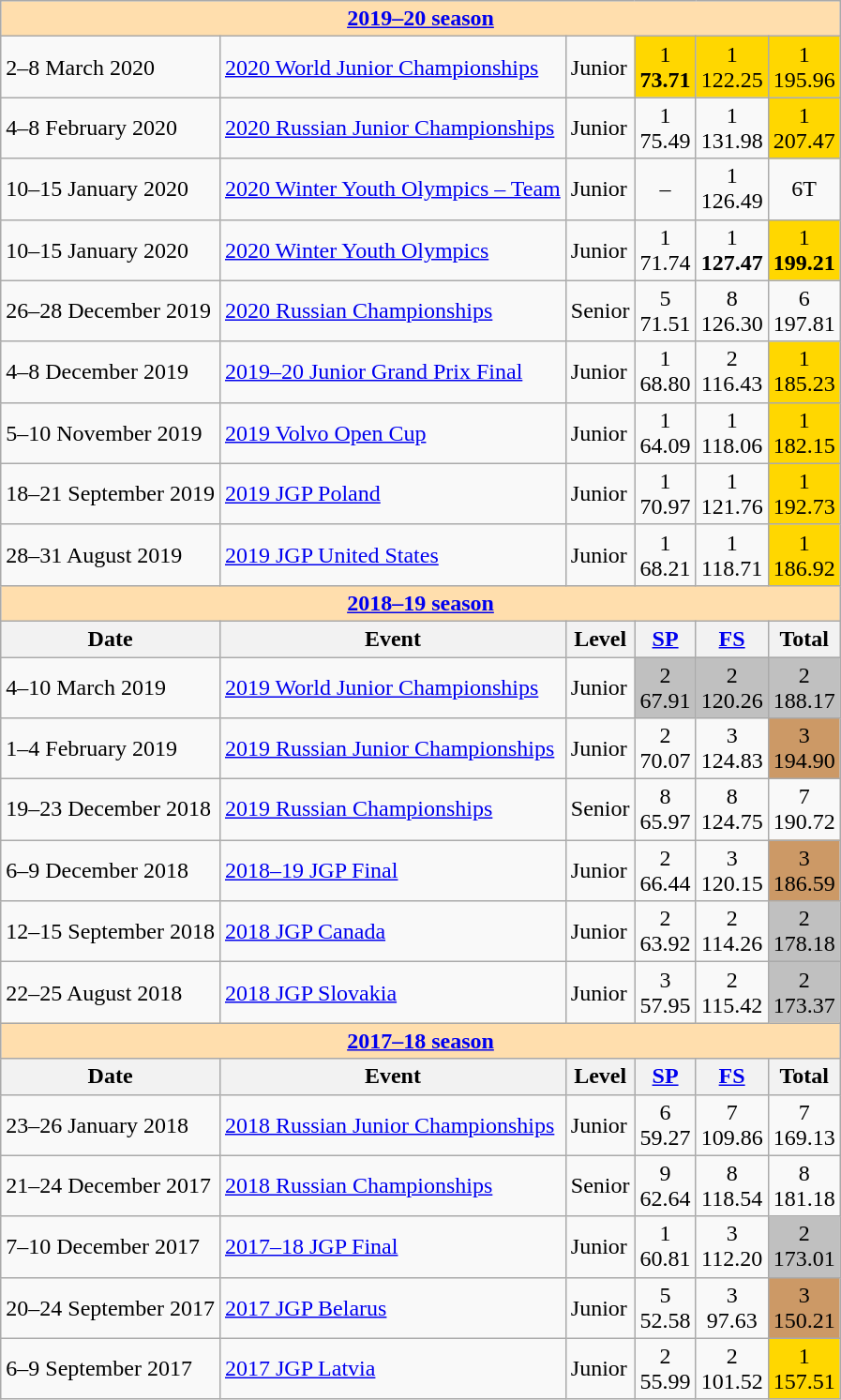<table class="wikitable">
<tr>
<td style="background-color: #ffdead; " colspan=6 align=center><a href='#'><strong>2019–20 season</strong></a></td>
</tr>
<tr>
<td>2–8 March 2020</td>
<td><a href='#'>2020 World Junior Championships</a></td>
<td>Junior</td>
<td align=center bgcolor=gold>1 <br> <strong>73.71</strong></td>
<td align=center bgcolor=gold>1 <br> 122.25</td>
<td align=center bgcolor=gold>1	<br> 195.96</td>
</tr>
<tr>
<td>4–8 February 2020</td>
<td><a href='#'>2020 Russian Junior Championships</a></td>
<td>Junior</td>
<td align=center>1 <br> 75.49</td>
<td align=center>1 <br> 131.98</td>
<td align=center bgcolor=gold>1 <br> 207.47</td>
</tr>
<tr>
<td>10–15 January 2020</td>
<td><a href='#'>2020 Winter Youth Olympics – Team</a></td>
<td>Junior</td>
<td align=center>–</td>
<td align=center>1 <br> 126.49</td>
<td align=center>6T</td>
</tr>
<tr>
<td>10–15 January 2020</td>
<td><a href='#'>2020 Winter Youth Olympics</a></td>
<td>Junior</td>
<td align=center>1 <br> 71.74</td>
<td align=center>1 <br> <strong>127.47</strong></td>
<td align=center bgcolor=gold>1 <br> <strong>199.21</strong></td>
</tr>
<tr>
<td>26–28 December 2019</td>
<td><a href='#'>2020 Russian Championships</a></td>
<td>Senior</td>
<td align=center>5 <br> 71.51</td>
<td align=center>8 <br> 126.30</td>
<td align=center>6 <br> 197.81</td>
</tr>
<tr>
<td>4–8 December 2019</td>
<td><a href='#'>2019–20 Junior Grand Prix Final</a></td>
<td>Junior</td>
<td align=center>1 <br> 68.80</td>
<td align=center>2 <br> 116.43</td>
<td align=center bgcolor=gold>1 <br> 185.23</td>
</tr>
<tr>
<td>5–10 November 2019</td>
<td><a href='#'>2019 Volvo Open Cup</a></td>
<td>Junior</td>
<td align=center>1 <br> 64.09</td>
<td align=center>1 <br> 118.06</td>
<td align=center bgcolor=gold>1 <br> 182.15</td>
</tr>
<tr>
<td>18–21 September 2019</td>
<td><a href='#'>2019 JGP Poland</a></td>
<td>Junior</td>
<td align=center>1 <br> 70.97</td>
<td align=center>1 <br> 121.76</td>
<td align=center bgcolor=gold>1 <br> 192.73</td>
</tr>
<tr>
<td>28–31 August 2019</td>
<td><a href='#'>2019 JGP United States</a></td>
<td>Junior</td>
<td align=center>1 <br> 68.21</td>
<td align=center>1 <br> 118.71</td>
<td align=center bgcolor=gold>1 <br> 186.92</td>
</tr>
<tr>
<td style="background-color: #ffdead; " colspan=6 align=center><a href='#'><strong>2018–19 season</strong></a></td>
</tr>
<tr>
<th>Date</th>
<th>Event</th>
<th>Level</th>
<th><a href='#'>SP</a></th>
<th><a href='#'>FS</a></th>
<th>Total</th>
</tr>
<tr>
<td>4–10 March 2019</td>
<td><a href='#'>2019 World Junior Championships</a></td>
<td>Junior</td>
<td align=center bgcolor=silver>2 <br> 67.91</td>
<td align=center bgcolor=silver>2 <br> 120.26</td>
<td align=center bgcolor=silver>2 <br> 188.17</td>
</tr>
<tr>
<td>1–4 February 2019</td>
<td><a href='#'>2019 Russian Junior Championships</a></td>
<td>Junior</td>
<td align=center>2 <br> 70.07</td>
<td align=center>3 <br> 124.83</td>
<td align=center bgcolor=cc9966>3 <br> 194.90</td>
</tr>
<tr>
<td>19–23 December 2018</td>
<td><a href='#'>2019 Russian Championships</a></td>
<td>Senior</td>
<td align=center>8 <br> 65.97</td>
<td align=center>8 <br> 124.75</td>
<td align=center>7 <br> 190.72</td>
</tr>
<tr>
<td>6–9 December 2018</td>
<td><a href='#'>2018–19 JGP Final</a></td>
<td>Junior</td>
<td align=center>2 <br> 66.44</td>
<td align=center>3 <br> 120.15</td>
<td align=center bgcolor=cc9966>3 <br> 186.59</td>
</tr>
<tr>
<td>12–15 September 2018</td>
<td><a href='#'>2018 JGP Canada</a></td>
<td>Junior</td>
<td align=center>2 <br> 63.92</td>
<td align=center>2 <br> 114.26</td>
<td align=center bgcolor=silver>2 <br> 178.18</td>
</tr>
<tr>
<td>22–25 August 2018</td>
<td><a href='#'>2018 JGP Slovakia</a></td>
<td>Junior</td>
<td align=center>3 <br> 57.95</td>
<td align=center>2 <br> 115.42</td>
<td align=center bgcolor=silver>2 <br> 173.37</td>
</tr>
<tr>
<td style="background-color: #ffdead; " colspan=6 align=center><a href='#'><strong>2017–18 season</strong></a></td>
</tr>
<tr>
<th>Date</th>
<th>Event</th>
<th>Level</th>
<th><a href='#'>SP</a></th>
<th><a href='#'>FS</a></th>
<th>Total</th>
</tr>
<tr>
<td>23–26 January 2018</td>
<td><a href='#'>2018 Russian Junior Championships</a></td>
<td>Junior</td>
<td align=center>6 <br> 59.27</td>
<td align=center>7 <br> 109.86</td>
<td align=center>7 <br> 169.13</td>
</tr>
<tr>
<td>21–24 December 2017</td>
<td><a href='#'>2018 Russian Championships</a></td>
<td>Senior</td>
<td align=center>9 <br> 62.64</td>
<td align=center>8 <br> 118.54</td>
<td align=center>8 <br> 181.18</td>
</tr>
<tr>
<td>7–10 December 2017</td>
<td><a href='#'>2017–18 JGP Final</a></td>
<td>Junior</td>
<td align=center>1 <br> 60.81</td>
<td align=center>3 <br> 112.20</td>
<td align=center bgcolor=silver>2 <br> 173.01</td>
</tr>
<tr>
<td>20–24 September 2017</td>
<td><a href='#'>2017 JGP Belarus</a></td>
<td>Junior</td>
<td align=center>5 <br> 52.58</td>
<td align=center>3 <br> 97.63</td>
<td align=center bgcolor=cc9966>3 <br> 150.21</td>
</tr>
<tr>
<td>6–9 September 2017</td>
<td><a href='#'>2017 JGP Latvia</a></td>
<td>Junior</td>
<td align=center>2 <br> 55.99</td>
<td align=center>2 <br> 101.52</td>
<td align=center bgcolor=gold>1 <br> 157.51</td>
</tr>
</table>
